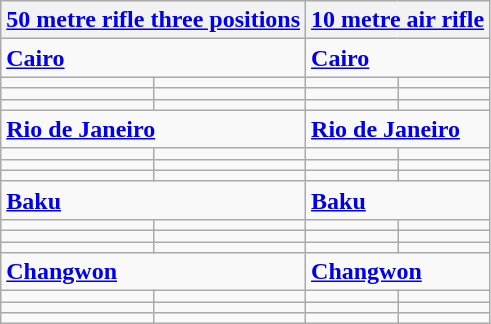<table class="wikitable">
<tr>
<th colspan="2"><a href='#'>50 metre rifle three positions</a></th>
<th colspan="2"><a href='#'>10 metre air rifle</a></th>
</tr>
<tr>
<td colspan="2"> <strong><a href='#'>Cairo</a></strong></td>
<td colspan="2"> <strong><a href='#'>Cairo</a></strong></td>
</tr>
<tr>
<td></td>
<td></td>
<td></td>
<td></td>
</tr>
<tr>
<td></td>
<td></td>
<td></td>
<td></td>
</tr>
<tr>
<td></td>
<td></td>
<td></td>
<td></td>
</tr>
<tr>
<td colspan="2"> <strong><a href='#'>Rio de Janeiro</a></strong></td>
<td colspan="2"> <strong><a href='#'>Rio de Janeiro</a></strong></td>
</tr>
<tr>
<td></td>
<td></td>
<td></td>
<td></td>
</tr>
<tr>
<td></td>
<td></td>
<td></td>
<td></td>
</tr>
<tr>
<td></td>
<td></td>
<td></td>
<td></td>
</tr>
<tr>
<td colspan="2"> <strong><a href='#'>Baku</a></strong></td>
<td colspan="2"> <strong><a href='#'>Baku</a></strong></td>
</tr>
<tr>
<td></td>
<td></td>
<td></td>
<td></td>
</tr>
<tr>
<td></td>
<td></td>
<td></td>
<td></td>
</tr>
<tr>
<td></td>
<td></td>
<td></td>
<td></td>
</tr>
<tr>
<td colspan="2"> <strong><a href='#'>Changwon</a></strong></td>
<td colspan="2"> <strong><a href='#'>Changwon</a></strong></td>
</tr>
<tr>
<td></td>
<td></td>
<td></td>
<td></td>
</tr>
<tr>
<td></td>
<td></td>
<td></td>
<td></td>
</tr>
<tr>
<td></td>
<td></td>
<td></td>
<td></td>
</tr>
</table>
